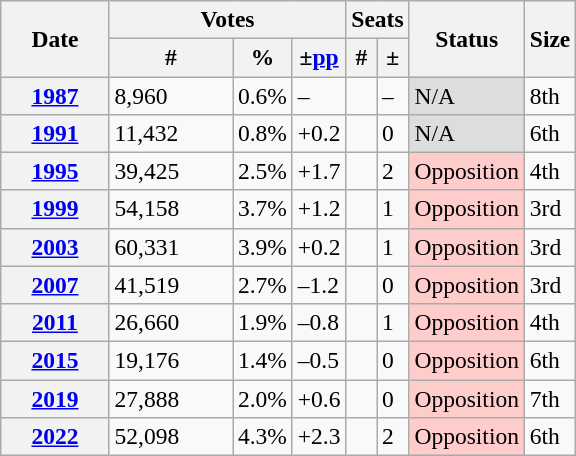<table class="wikitable" style="font-size:98%;">
<tr>
<th width="65" rowspan="2">Date</th>
<th colspan="3">Votes</th>
<th colspan="2">Seats</th>
<th rowspan="2">Status</th>
<th rowspan="2">Size</th>
</tr>
<tr>
<th width="75">#</th>
<th>%</th>
<th>±<a href='#'>pp</a></th>
<th>#</th>
<th>±</th>
</tr>
<tr>
<th><a href='#'>1987</a></th>
<td>8,960</td>
<td>0.6%</td>
<td>–</td>
<td style="text-align:center;"></td>
<td>–</td>
<td style="background:#ddd;">N/A</td>
<td>8th</td>
</tr>
<tr>
<th><a href='#'>1991</a></th>
<td>11,432</td>
<td>0.8%</td>
<td>+0.2</td>
<td style="text-align:center;"></td>
<td>0</td>
<td style="background:#ddd;">N/A</td>
<td>6th</td>
</tr>
<tr>
<th><a href='#'>1995</a></th>
<td>39,425</td>
<td>2.5%</td>
<td>+1.7</td>
<td style="text-align:center;"></td>
<td>2</td>
<td style="background-color:#fcc;">Opposition</td>
<td>4th</td>
</tr>
<tr>
<th><a href='#'>1999</a></th>
<td>54,158</td>
<td>3.7%</td>
<td>+1.2</td>
<td style="text-align:center;"></td>
<td>1</td>
<td style="background-color:#fcc;">Opposition</td>
<td>3rd</td>
</tr>
<tr>
<th><a href='#'>2003</a></th>
<td>60,331</td>
<td>3.9%</td>
<td>+0.2</td>
<td style="text-align:center;"></td>
<td>1</td>
<td style="background-color:#fcc;">Opposition</td>
<td>3rd</td>
</tr>
<tr>
<th><a href='#'>2007</a></th>
<td>41,519</td>
<td>2.7%</td>
<td>–1.2</td>
<td style="text-align:center;"></td>
<td>0</td>
<td style="background-color:#fcc;">Opposition</td>
<td>3rd</td>
</tr>
<tr>
<th><a href='#'>2011</a></th>
<td>26,660</td>
<td>1.9%</td>
<td>–0.8</td>
<td style="text-align:center;"></td>
<td>1</td>
<td style="background-color:#fcc;">Opposition</td>
<td>4th</td>
</tr>
<tr>
<th><a href='#'>2015</a></th>
<td>19,176</td>
<td>1.4%</td>
<td>–0.5</td>
<td style="text-align:center;"></td>
<td>0</td>
<td style="background-color:#fcc;">Opposition</td>
<td>6th</td>
</tr>
<tr>
<th><a href='#'>2019</a></th>
<td>27,888</td>
<td>2.0%</td>
<td>+0.6</td>
<td style="text-align:center;"></td>
<td>0</td>
<td style="background-color:#fcc;">Opposition</td>
<td>7th</td>
</tr>
<tr>
<th><a href='#'>2022</a></th>
<td>52,098</td>
<td>4.3%</td>
<td>+2.3</td>
<td style="text-align:center;"></td>
<td>2</td>
<td style="background-color:#fcc;">Opposition</td>
<td>6th</td>
</tr>
</table>
